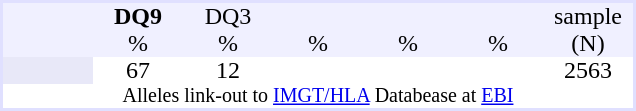<table border="0" cellspacing="0" cellpadding="0" align="left" style="text-align:center; background:#ffffff; margin-right: 2em; border:2px #e0e0ff solid;">
<tr style="background:#f0f0ff">
<td style="width:60px"></td>
<td style="width:60px"><strong>DQ9</strong></td>
<td style="width:60px">DQ3</td>
<td style="width:60px"></td>
<td style="width:60px"></td>
<td style="width:60px"></td>
<td style="width:60px">sample</td>
</tr>
<tr style="background:#f0f0ff">
<td></td>
<td>%</td>
<td>%</td>
<td>%</td>
<td>%</td>
<td>%</td>
<td>(N)</td>
</tr>
<tr>
<td style="background:#e8e8f8"></td>
<td>67</td>
<td>12</td>
<td></td>
<td></td>
<td></td>
<td>2563</td>
</tr>
<tr>
<td colspan = 7 style="font-size:smaller"></td>
</tr>
<tr>
<td colspan = 7 style="font-size:smaller">Alleles link-out to <a href='#'>IMGT/HLA</a> Databease at <a href='#'>EBI</a></td>
</tr>
</table>
